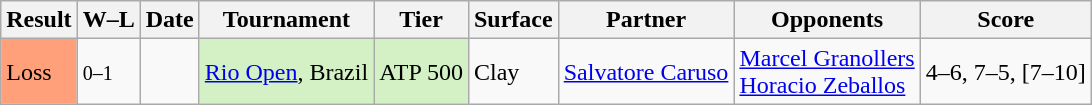<table class="wikitable">
<tr>
<th>Result</th>
<th class="unsortable">W–L</th>
<th>Date</th>
<th>Tournament</th>
<th>Tier</th>
<th>Surface</th>
<th>Partner</th>
<th>Opponents</th>
<th class="unsortable">Score</th>
</tr>
<tr>
<td bgcolor=FFA07A>Loss</td>
<td><small>0–1</small></td>
<td><a href='#'></a></td>
<td style="background:#D4F1C5;"><a href='#'>Rio Open</a>, Brazil</td>
<td style="background:#D4F1C5;">ATP 500</td>
<td>Clay</td>
<td> <a href='#'>Salvatore Caruso</a></td>
<td> <a href='#'>Marcel Granollers</a><br> <a href='#'>Horacio Zeballos</a></td>
<td>4–6, 7–5, [7–10]</td>
</tr>
</table>
